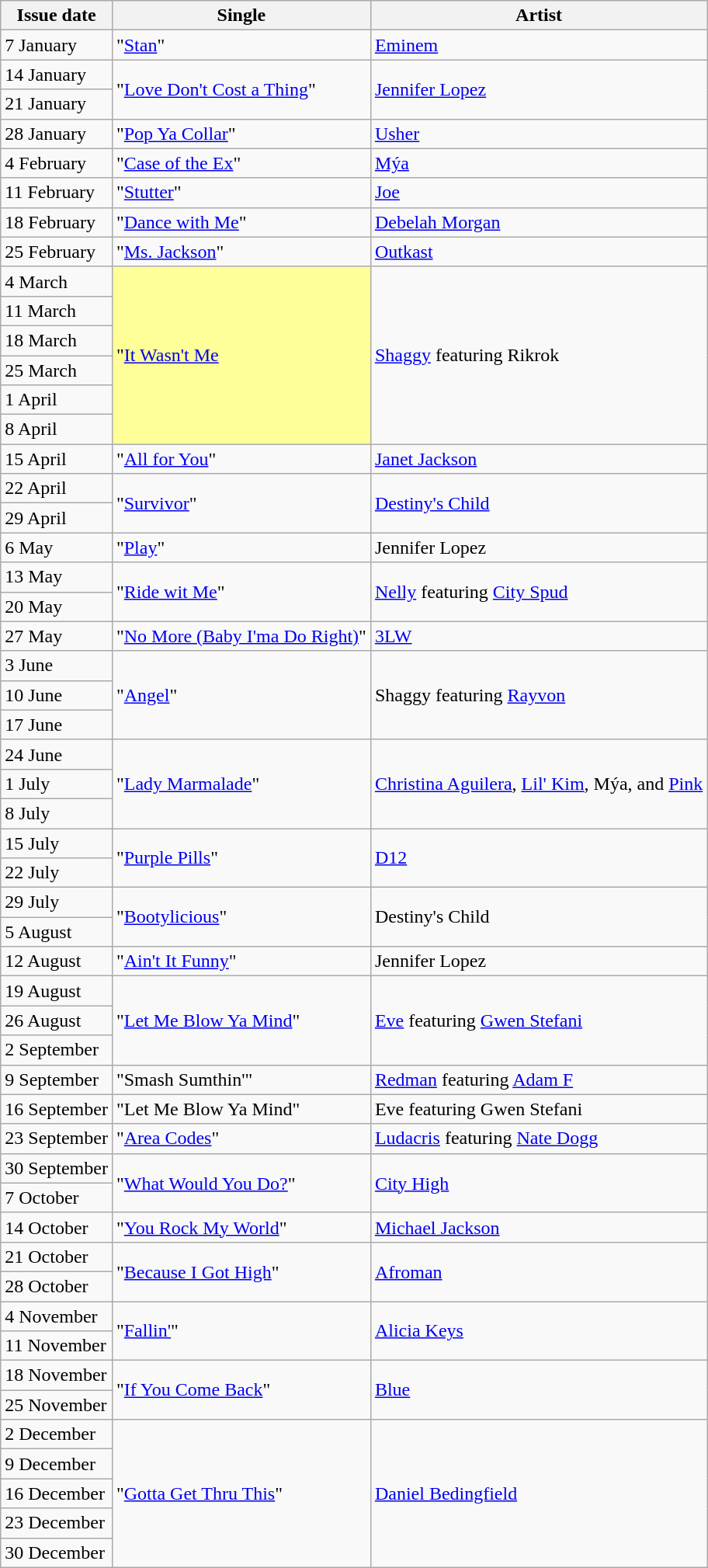<table class="wikitable plainrowheaders">
<tr>
<th scope=col>Issue date</th>
<th scope=col>Single</th>
<th scope=col>Artist</th>
</tr>
<tr>
<td>7 January</td>
<td>"<a href='#'>Stan</a>"</td>
<td><a href='#'>Eminem</a></td>
</tr>
<tr>
<td>14 January </td>
<td rowspan="2">"<a href='#'>Love Don't Cost a Thing</a>"</td>
<td rowspan="2"><a href='#'>Jennifer Lopez</a></td>
</tr>
<tr>
<td>21 January</td>
</tr>
<tr>
<td>28 January</td>
<td>"<a href='#'>Pop Ya Collar</a>"</td>
<td><a href='#'>Usher</a></td>
</tr>
<tr>
<td>4 February</td>
<td>"<a href='#'>Case of the Ex</a>"</td>
<td><a href='#'>Mýa</a></td>
</tr>
<tr>
<td>11 February</td>
<td>"<a href='#'>Stutter</a>"</td>
<td><a href='#'>Joe</a></td>
</tr>
<tr>
<td>18 February</td>
<td>"<a href='#'>Dance with Me</a>"</td>
<td><a href='#'>Debelah Morgan</a></td>
</tr>
<tr>
<td>25 February</td>
<td>"<a href='#'>Ms. Jackson</a>"</td>
<td><a href='#'>Outkast</a></td>
</tr>
<tr>
<td>4 March </td>
<td rowspan="6" bgcolor=#FFFF99>"<a href='#'>It Wasn't Me</a> </td>
<td rowspan="6"><a href='#'>Shaggy</a> featuring Rikrok</td>
</tr>
<tr>
<td>11 March</td>
</tr>
<tr>
<td>18 March</td>
</tr>
<tr>
<td>25 March</td>
</tr>
<tr>
<td>1 April</td>
</tr>
<tr>
<td>8 April</td>
</tr>
<tr>
<td>15 April</td>
<td>"<a href='#'>All for You</a>"</td>
<td><a href='#'>Janet Jackson</a></td>
</tr>
<tr>
<td>22 April</td>
<td rowspan="2">"<a href='#'>Survivor</a>"</td>
<td rowspan="2"><a href='#'>Destiny's Child</a></td>
</tr>
<tr>
<td>29 April</td>
</tr>
<tr>
<td>6 May</td>
<td>"<a href='#'>Play</a>"</td>
<td>Jennifer Lopez</td>
</tr>
<tr>
<td>13 May</td>
<td rowspan="2">"<a href='#'>Ride wit Me</a>"</td>
<td rowspan="2"><a href='#'>Nelly</a> featuring <a href='#'>City Spud</a></td>
</tr>
<tr>
<td>20 May</td>
</tr>
<tr>
<td>27 May</td>
<td>"<a href='#'>No More (Baby I'ma Do Right)</a>"</td>
<td><a href='#'>3LW</a></td>
</tr>
<tr>
<td>3 June </td>
<td rowspan="3">"<a href='#'>Angel</a>"</td>
<td rowspan="3">Shaggy featuring <a href='#'>Rayvon</a></td>
</tr>
<tr>
<td>10 June </td>
</tr>
<tr>
<td>17 June </td>
</tr>
<tr>
<td>24 June  </td>
<td rowspan="3">"<a href='#'>Lady Marmalade</a>"</td>
<td rowspan="3"><a href='#'>Christina Aguilera</a>, <a href='#'>Lil' Kim</a>, Mýa, and <a href='#'>Pink</a></td>
</tr>
<tr>
<td>1 July</td>
</tr>
<tr>
<td>8 July</td>
</tr>
<tr>
<td>15 July</td>
<td rowspan="2">"<a href='#'>Purple Pills</a>"</td>
<td rowspan="2"><a href='#'>D12</a></td>
</tr>
<tr>
<td>22 July</td>
</tr>
<tr>
<td>29 July</td>
<td rowspan="2">"<a href='#'>Bootylicious</a>"</td>
<td rowspan="2">Destiny's Child</td>
</tr>
<tr>
<td>5 August</td>
</tr>
<tr>
<td>12 August</td>
<td>"<a href='#'>Ain't It Funny</a>"</td>
<td>Jennifer Lopez</td>
</tr>
<tr>
<td>19 August</td>
<td rowspan="3">"<a href='#'>Let Me Blow Ya Mind</a>"</td>
<td rowspan="3"><a href='#'>Eve</a> featuring <a href='#'>Gwen Stefani</a></td>
</tr>
<tr>
<td>26 August</td>
</tr>
<tr>
<td>2 September</td>
</tr>
<tr>
<td>9 September</td>
<td>"Smash Sumthin'"</td>
<td><a href='#'>Redman</a> featuring <a href='#'>Adam F</a></td>
</tr>
<tr>
<td>16 September</td>
<td>"Let Me Blow Ya Mind"</td>
<td>Eve featuring Gwen Stefani</td>
</tr>
<tr>
<td>23 September</td>
<td>"<a href='#'>Area Codes</a>"</td>
<td><a href='#'>Ludacris</a> featuring <a href='#'>Nate Dogg</a></td>
</tr>
<tr>
<td>30 September</td>
<td rowspan="2">"<a href='#'>What Would You Do?</a>"</td>
<td rowspan="2"><a href='#'>City High</a></td>
</tr>
<tr>
<td>7 October</td>
</tr>
<tr>
<td>14 October</td>
<td>"<a href='#'>You Rock My World</a>"</td>
<td><a href='#'>Michael Jackson</a></td>
</tr>
<tr>
<td>21 October </td>
<td rowspan="2">"<a href='#'>Because I Got High</a>"</td>
<td rowspan="2"><a href='#'>Afroman</a></td>
</tr>
<tr>
<td>28 October </td>
</tr>
<tr>
<td>4 November</td>
<td rowspan="2">"<a href='#'>Fallin'</a>"</td>
<td rowspan="2"><a href='#'>Alicia Keys</a></td>
</tr>
<tr>
<td>11 November</td>
</tr>
<tr>
<td>18 November  </td>
<td rowspan="2">"<a href='#'>If You Come Back</a>"</td>
<td rowspan="2"><a href='#'>Blue</a></td>
</tr>
<tr>
<td>25 November</td>
</tr>
<tr>
<td>2 December </td>
<td rowspan="5">"<a href='#'>Gotta Get Thru This</a>"</td>
<td rowspan="5"><a href='#'>Daniel Bedingfield</a></td>
</tr>
<tr>
<td>9 December </td>
</tr>
<tr>
<td>16 December</td>
</tr>
<tr>
<td>23 December</td>
</tr>
<tr>
<td>30 December</td>
</tr>
</table>
